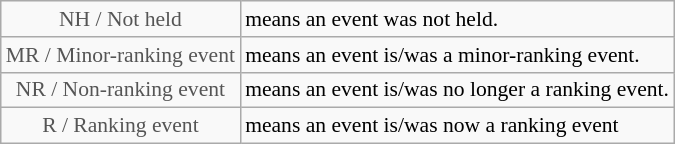<table class="wikitable" style="font-size:90%">
<tr>
<td align=center style="color:#555555;" colspan=4>NH / Not held</td>
<td>means an event was not held.</td>
</tr>
<tr>
<td align=center style="color:#555555;" colspan=4>MR / Minor-ranking event</td>
<td>means an event is/was a minor-ranking event.</td>
</tr>
<tr>
<td align=center style="color:#555555;" colspan=4>NR / Non-ranking event</td>
<td>means an event is/was no longer a ranking event.</td>
</tr>
<tr>
<td align=center style="color:#555555;" colspan=4>R / Ranking event</td>
<td>means an event is/was now a ranking event</td>
</tr>
</table>
